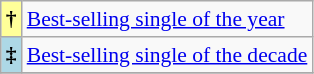<table class="wikitable plainrowheaders" style="font-size:90%;">
<tr>
<th scope=row style="background-color:#FFFF99">†</th>
<td><a href='#'>Best-selling single of the year</a></td>
</tr>
<tr>
<th scope=row style="background-color:lightblue">‡</th>
<td><a href='#'>Best-selling single of the decade</a></td>
</tr>
<tr>
</tr>
</table>
